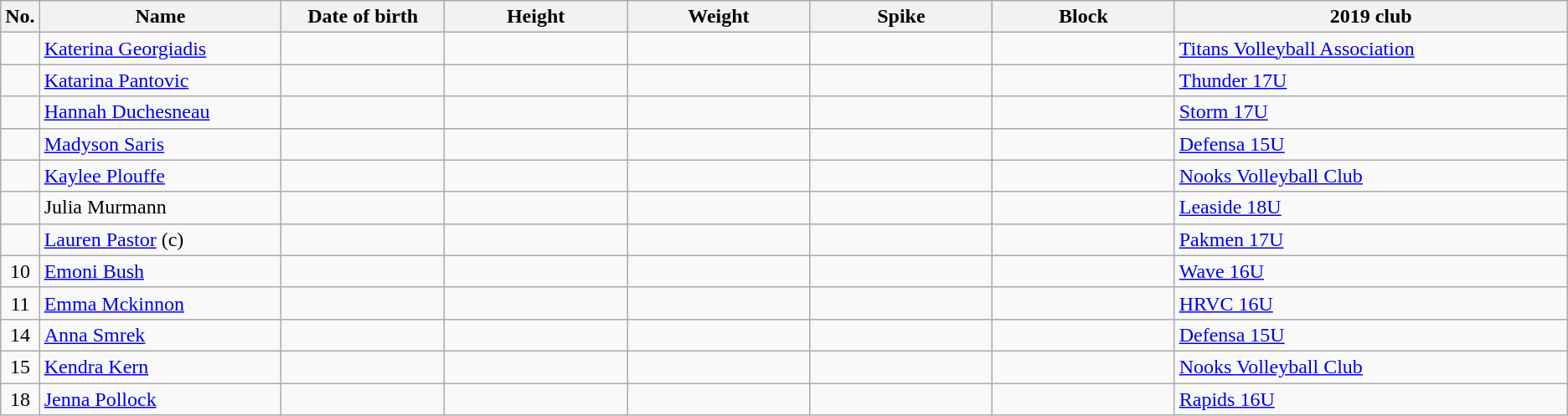<table class="wikitable sortable" style="font-size:100%; text-align:center;">
<tr>
<th>No.</th>
<th style="width:12em">Name</th>
<th style="width:8em">Date of birth</th>
<th style="width:9em">Height</th>
<th style="width:9em">Weight</th>
<th style="width:9em">Spike</th>
<th style="width:9em">Block</th>
<th style="width:20em">2019 club</th>
</tr>
<tr>
<td></td>
<td align=left><a href='#'>Katerina Georgiadis</a></td>
<td align=right></td>
<td></td>
<td></td>
<td></td>
<td></td>
<td align=left> <a href='#'>Titans Volleyball Association</a></td>
</tr>
<tr>
<td></td>
<td align=left><a href='#'>Katarina Pantovic</a></td>
<td align=right></td>
<td></td>
<td></td>
<td></td>
<td></td>
<td align=left> <a href='#'>Thunder 17U</a></td>
</tr>
<tr>
<td></td>
<td align=left><a href='#'>Hannah Duchesneau</a></td>
<td align=right></td>
<td></td>
<td></td>
<td></td>
<td></td>
<td align=left> <a href='#'>Storm 17U</a></td>
</tr>
<tr>
<td></td>
<td align=left><a href='#'>Madyson Saris</a></td>
<td align=right></td>
<td></td>
<td></td>
<td></td>
<td></td>
<td align=left> <a href='#'>Defensa 15U</a></td>
</tr>
<tr>
<td></td>
<td align=left><a href='#'>Kaylee Plouffe</a></td>
<td align=right></td>
<td></td>
<td></td>
<td></td>
<td></td>
<td align=left> <a href='#'>Nooks Volleyball Club</a></td>
</tr>
<tr>
<td></td>
<td align=left>Julia Murmann</td>
<td align=right></td>
<td></td>
<td></td>
<td></td>
<td></td>
<td align=left> <a href='#'>Leaside 18U</a></td>
</tr>
<tr>
<td></td>
<td align=left><a href='#'>Lauren Pastor</a> (c)</td>
<td align=right></td>
<td></td>
<td></td>
<td></td>
<td></td>
<td align=left> <a href='#'>Pakmen 17U</a></td>
</tr>
<tr>
<td>10</td>
<td align=left><a href='#'>Emoni Bush</a></td>
<td align=right></td>
<td></td>
<td></td>
<td></td>
<td></td>
<td align=left> <a href='#'>Wave 16U</a></td>
</tr>
<tr>
<td>11</td>
<td align=left><a href='#'>Emma Mckinnon</a></td>
<td align=right></td>
<td></td>
<td></td>
<td></td>
<td></td>
<td align=left> <a href='#'>HRVC 16U</a></td>
</tr>
<tr>
<td>14</td>
<td align=left><a href='#'>Anna Smrek</a></td>
<td align=right></td>
<td></td>
<td></td>
<td></td>
<td></td>
<td align=left> <a href='#'>Defensa 15U</a></td>
</tr>
<tr>
<td>15</td>
<td align=left><a href='#'>Kendra Kern</a></td>
<td align=right></td>
<td></td>
<td></td>
<td></td>
<td></td>
<td align=left> <a href='#'>Nooks Volleyball Club</a></td>
</tr>
<tr>
<td>18</td>
<td align=left><a href='#'>Jenna Pollock</a></td>
<td align=right></td>
<td></td>
<td></td>
<td></td>
<td></td>
<td align=left> <a href='#'>Rapids 16U</a></td>
</tr>
</table>
